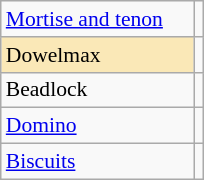<table class="wikitable" style="font-size:90%">
<tr>
<td style="padding-right:20px;"><a href='#'>Mortise and tenon</a></td>
<td></td>
</tr>
<tr>
<td style="background-color:#fae8b7;">Dowelmax</td>
<td></td>
</tr>
<tr>
<td>Beadlock</td>
<td></td>
</tr>
<tr>
<td><a href='#'>Domino</a></td>
<td></td>
</tr>
<tr>
<td><a href='#'>Biscuits</a></td>
<td></td>
</tr>
</table>
